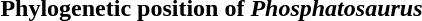<table style="text-align:center;float:right">
<tr>
<td><strong>Phylogenetic position of <em>Phosphatosaurus<strong><em></td>
</tr>
<tr>
<td></td>
</tr>
<tr>
<td></td>
</tr>
<tr>
<td></td>
</tr>
</table>
